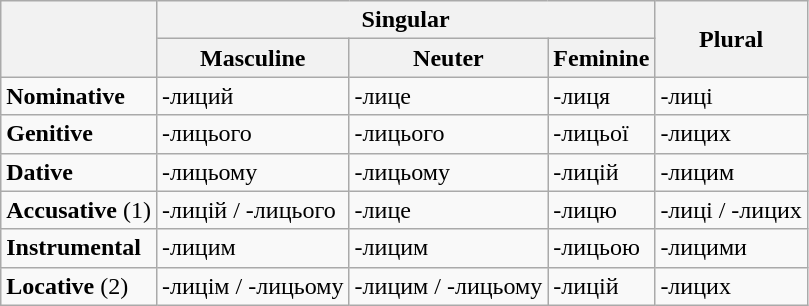<table align=center class="wikitable">
<tr>
<th rowspan="2"></th>
<th colspan="3" align="center">Singular</th>
<th rowspan="2" align="center">Plural</th>
</tr>
<tr>
<th>Masculine</th>
<th>Neuter</th>
<th>Feminine</th>
</tr>
<tr>
<td><strong>Nominative</strong></td>
<td>-лиций</td>
<td>-лице</td>
<td>-лиця</td>
<td>-лиці</td>
</tr>
<tr>
<td><strong>Genitive</strong></td>
<td>-лицього</td>
<td>-лицього</td>
<td>-лицьої</td>
<td>-лицих</td>
</tr>
<tr>
<td><strong>Dative</strong></td>
<td>-лицьому</td>
<td>-лицьому</td>
<td>-лицій</td>
<td>-лицим</td>
</tr>
<tr>
<td><strong>Accusative</strong> (1)</td>
<td>-лицій / -лицього</td>
<td>-лице</td>
<td>-лицю</td>
<td>-лиці / -лицих</td>
</tr>
<tr>
<td><strong>Instrumental</strong></td>
<td>-лицим</td>
<td>-лицим</td>
<td>-лицьою</td>
<td>-лицими</td>
</tr>
<tr>
<td><strong>Locative</strong> (2)</td>
<td>-лицім / -лицьому</td>
<td>-лицим / -лицьому</td>
<td>-лицій</td>
<td>-лицих</td>
</tr>
</table>
